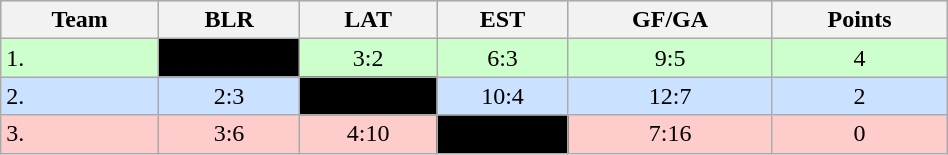<table class="wikitable" bgcolor="#EFEFFF" width="50%">
<tr bgcolor="#BCD2EE">
<th>Team</th>
<th>BLR</th>
<th>LAT</th>
<th>EST</th>
<th>GF/GA</th>
<th>Points</th>
</tr>
<tr bgcolor="#ccffcc" align="center">
<td align="left">1. </td>
<td style="background:#000000;"></td>
<td>3:2</td>
<td>6:3</td>
<td>9:5</td>
<td>4</td>
</tr>
<tr bgcolor="#CAE1FF" align="center">
<td align="left">2. </td>
<td>2:3</td>
<td style="background:#000000;"></td>
<td>10:4</td>
<td>12:7</td>
<td>2</td>
</tr>
<tr bgcolor="#ffcccc" align="center">
<td align="left">3. </td>
<td>3:6</td>
<td>4:10</td>
<td style="background:#000000;"></td>
<td>7:16</td>
<td>0</td>
</tr>
</table>
